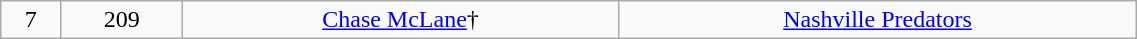<table class="wikitable" width="60%">
<tr align="center" bgcolor="">
<td>7</td>
<td>209</td>
<td><a href='#'>Chase McLane</a>†</td>
<td><a href='#'>Nashville Predators</a></td>
</tr>
</table>
